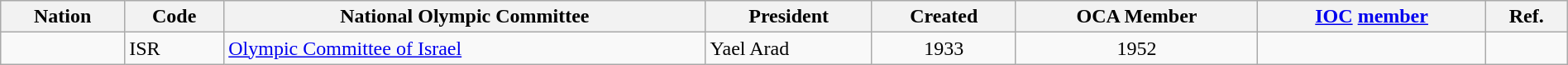<table class="wikitable"  width=100%>
<tr>
<th>Nation</th>
<th>Code</th>
<th>National Olympic Committee</th>
<th>President</th>
<th>Created</th>
<th>OCA Member</th>
<th><a href='#'>IOC</a> <a href='#'>member</a></th>
<th>Ref.</th>
</tr>
<tr>
<td></td>
<td>ISR</td>
<td><a href='#'>Olympic Committee of Israel</a></td>
<td>Yael Arad</td>
<td align=center>1933</td>
<td align=center>1952</td>
<td></td>
<td></td>
</tr>
</table>
